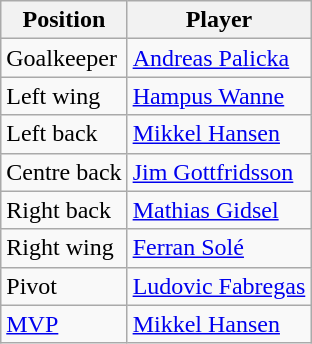<table class="wikitable">
<tr>
<th>Position</th>
<th>Player</th>
</tr>
<tr>
<td>Goalkeeper</td>
<td> <a href='#'>Andreas Palicka</a></td>
</tr>
<tr>
<td>Left wing</td>
<td> <a href='#'>Hampus Wanne</a></td>
</tr>
<tr>
<td>Left back</td>
<td> <a href='#'>Mikkel Hansen</a></td>
</tr>
<tr>
<td>Centre back</td>
<td> <a href='#'>Jim Gottfridsson</a></td>
</tr>
<tr>
<td>Right back</td>
<td> <a href='#'>Mathias Gidsel</a></td>
</tr>
<tr>
<td>Right wing</td>
<td> <a href='#'>Ferran Solé</a></td>
</tr>
<tr>
<td>Pivot</td>
<td> <a href='#'>Ludovic Fabregas</a></td>
</tr>
<tr>
<td><a href='#'>MVP</a></td>
<td> <a href='#'>Mikkel Hansen</a></td>
</tr>
</table>
